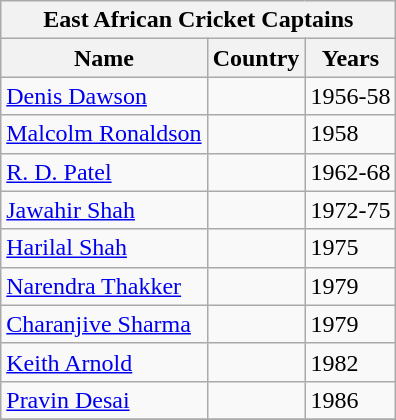<table class="wikitable">
<tr>
<th bgcolor="#efefef" colspan=9>East African Cricket Captains</th>
</tr>
<tr bgcolor="#efefef">
<th>Name</th>
<th>Country</th>
<th>Years</th>
</tr>
<tr>
<td><a href='#'>Denis Dawson</a></td>
<td></td>
<td>1956-58</td>
</tr>
<tr>
<td><a href='#'>Malcolm Ronaldson</a></td>
<td></td>
<td>1958</td>
</tr>
<tr>
<td><a href='#'>R. D. Patel</a></td>
<td></td>
<td>1962-68</td>
</tr>
<tr>
<td><a href='#'>Jawahir Shah</a></td>
<td></td>
<td>1972-75</td>
</tr>
<tr>
<td><a href='#'>Harilal Shah</a></td>
<td></td>
<td>1975</td>
</tr>
<tr>
<td><a href='#'>Narendra Thakker</a></td>
<td></td>
<td>1979</td>
</tr>
<tr>
<td><a href='#'>Charanjive Sharma</a></td>
<td></td>
<td>1979</td>
</tr>
<tr>
<td><a href='#'>Keith Arnold</a></td>
<td></td>
<td>1982</td>
</tr>
<tr>
<td><a href='#'>Pravin Desai</a></td>
<td></td>
<td>1986</td>
</tr>
<tr>
</tr>
</table>
